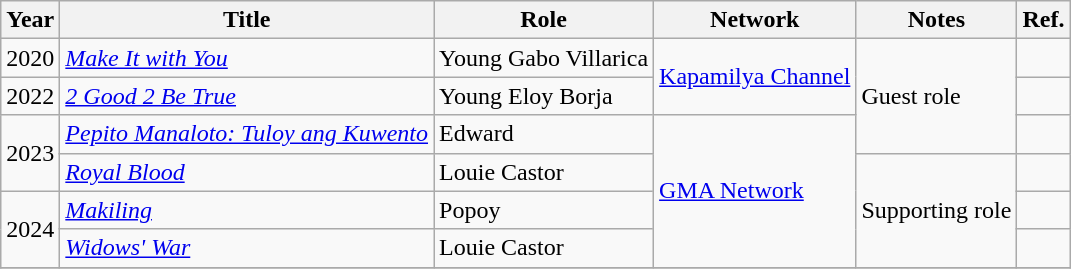<table class="wikitable">
<tr>
<th>Year</th>
<th>Title</th>
<th>Role</th>
<th>Network</th>
<th>Notes</th>
<th>Ref.</th>
</tr>
<tr>
<td>2020</td>
<td><em><a href='#'>Make It with You</a></em></td>
<td>Young Gabo Villarica</td>
<td rowspan=2><a href='#'>Kapamilya Channel</a></td>
<td rowspan="3">Guest role</td>
<td></td>
</tr>
<tr>
<td>2022</td>
<td><em><a href='#'>2 Good 2 Be True</a></em></td>
<td>Young Eloy Borja</td>
<td></td>
</tr>
<tr>
<td rowspan=2>2023</td>
<td><em><a href='#'>Pepito Manaloto: Tuloy ang Kuwento</a></em></td>
<td>Edward</td>
<td rowspan=4><a href='#'>GMA Network</a></td>
<td></td>
</tr>
<tr>
<td><em><a href='#'>Royal Blood</a></em></td>
<td>Louie Castor</td>
<td rowspan=3>Supporting role</td>
<td></td>
</tr>
<tr>
<td rowspan=2>2024</td>
<td><em><a href='#'>Makiling</a></em></td>
<td>Popoy</td>
<td></td>
</tr>
<tr>
<td><em><a href='#'>Widows' War</a></em></td>
<td>Louie Castor</td>
<td></td>
</tr>
<tr>
</tr>
</table>
